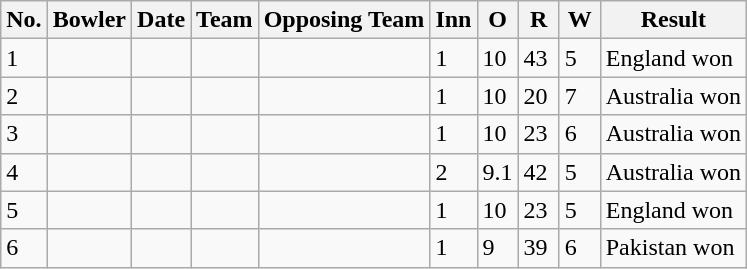<table class="wikitable sortable">
<tr>
<th>No.</th>
<th>Bowler</th>
<th>Date</th>
<th>Team</th>
<th>Opposing Team</th>
<th scope="col" style="width:20px;">Inn</th>
<th scope="col" style="width:20px;">O</th>
<th scope="col" style="width:20px;">R</th>
<th scope="col" style="width:20px;">W</th>
<th>Result</th>
</tr>
<tr>
<td>1</td>
<td></td>
<td></td>
<td></td>
<td></td>
<td>1</td>
<td>10</td>
<td>43</td>
<td>5</td>
<td>England won</td>
</tr>
<tr>
<td>2</td>
<td></td>
<td></td>
<td></td>
<td></td>
<td>1</td>
<td>10</td>
<td>20</td>
<td>7</td>
<td>Australia won</td>
</tr>
<tr>
<td>3</td>
<td></td>
<td></td>
<td></td>
<td></td>
<td>1</td>
<td>10</td>
<td>23</td>
<td>6</td>
<td>Australia won</td>
</tr>
<tr>
<td>4</td>
<td></td>
<td></td>
<td></td>
<td></td>
<td>2</td>
<td>9.1</td>
<td>42</td>
<td>5</td>
<td>Australia won</td>
</tr>
<tr>
<td>5</td>
<td></td>
<td></td>
<td></td>
<td></td>
<td>1</td>
<td>10</td>
<td>23</td>
<td>5</td>
<td>England won</td>
</tr>
<tr>
<td>6</td>
<td></td>
<td></td>
<td></td>
<td></td>
<td>1</td>
<td>9</td>
<td>39</td>
<td>6</td>
<td>Pakistan won</td>
</tr>
</table>
